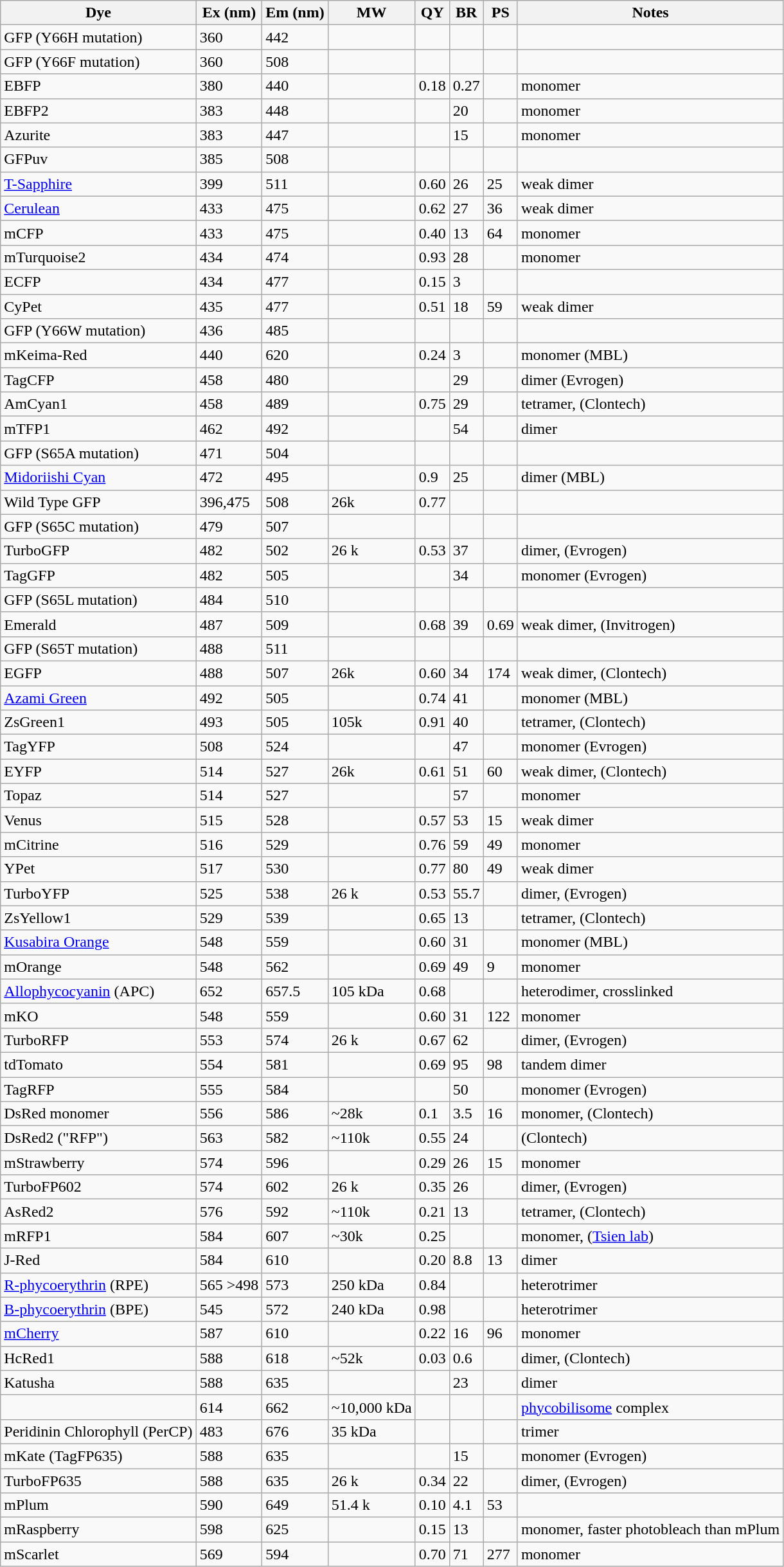<table class="wikitable sortable">
<tr>
<th>Dye</th>
<th>Ex (nm)</th>
<th>Em (nm)</th>
<th>MW</th>
<th>QY</th>
<th>BR</th>
<th>PS</th>
<th>Notes</th>
</tr>
<tr>
<td>GFP (Y66H mutation)</td>
<td>360</td>
<td>442</td>
<td></td>
<td></td>
<td></td>
<td></td>
<td></td>
</tr>
<tr>
<td>GFP (Y66F mutation)</td>
<td>360</td>
<td>508</td>
<td></td>
<td></td>
<td></td>
<td></td>
<td></td>
</tr>
<tr>
<td>EBFP</td>
<td>380</td>
<td>440</td>
<td></td>
<td>0.18</td>
<td>0.27</td>
<td></td>
<td>monomer</td>
</tr>
<tr>
<td>EBFP2</td>
<td>383</td>
<td>448</td>
<td></td>
<td></td>
<td>20</td>
<td></td>
<td>monomer</td>
</tr>
<tr>
<td>Azurite</td>
<td>383</td>
<td>447</td>
<td></td>
<td></td>
<td>15</td>
<td></td>
<td>monomer</td>
</tr>
<tr>
<td>GFPuv</td>
<td>385</td>
<td>508</td>
<td></td>
<td></td>
<td></td>
<td></td>
<td></td>
</tr>
<tr>
<td><a href='#'>T-Sapphire</a></td>
<td>399</td>
<td>511</td>
<td></td>
<td>0.60</td>
<td>26</td>
<td>25</td>
<td>weak dimer</td>
</tr>
<tr>
<td><a href='#'>Cerulean</a></td>
<td>433</td>
<td>475</td>
<td></td>
<td>0.62</td>
<td>27</td>
<td>36</td>
<td>weak dimer</td>
</tr>
<tr>
<td>mCFP</td>
<td>433</td>
<td>475</td>
<td></td>
<td>0.40</td>
<td>13</td>
<td>64</td>
<td>monomer</td>
</tr>
<tr>
<td>mTurquoise2</td>
<td>434</td>
<td>474</td>
<td></td>
<td>0.93</td>
<td>28</td>
<td></td>
<td>monomer</td>
</tr>
<tr>
<td>ECFP</td>
<td>434</td>
<td>477</td>
<td></td>
<td>0.15</td>
<td>3</td>
<td></td>
<td></td>
</tr>
<tr>
<td>CyPet</td>
<td>435</td>
<td>477</td>
<td></td>
<td>0.51</td>
<td>18</td>
<td>59</td>
<td>weak dimer</td>
</tr>
<tr>
<td>GFP (Y66W mutation)</td>
<td>436</td>
<td>485</td>
<td></td>
<td></td>
<td></td>
<td></td>
<td></td>
</tr>
<tr>
<td>mKeima-Red</td>
<td>440</td>
<td>620</td>
<td></td>
<td>0.24</td>
<td>3</td>
<td></td>
<td>monomer (MBL)</td>
</tr>
<tr>
<td>TagCFP</td>
<td>458</td>
<td>480</td>
<td></td>
<td></td>
<td>29</td>
<td></td>
<td>dimer (Evrogen)</td>
</tr>
<tr>
<td>AmCyan1</td>
<td>458</td>
<td>489</td>
<td></td>
<td>0.75</td>
<td>29</td>
<td></td>
<td>tetramer, (Clontech)</td>
</tr>
<tr>
<td>mTFP1</td>
<td>462</td>
<td>492</td>
<td></td>
<td></td>
<td>54</td>
<td></td>
<td>dimer</td>
</tr>
<tr>
<td>GFP (S65A mutation)</td>
<td>471</td>
<td>504</td>
<td></td>
<td></td>
<td></td>
<td></td>
<td></td>
</tr>
<tr>
<td><a href='#'>Midoriishi Cyan</a></td>
<td>472</td>
<td>495</td>
<td></td>
<td>0.9</td>
<td>25</td>
<td></td>
<td>dimer (MBL)</td>
</tr>
<tr>
<td>Wild Type GFP</td>
<td>396,475</td>
<td>508</td>
<td>26k</td>
<td>0.77</td>
<td></td>
<td></td>
<td></td>
</tr>
<tr>
<td>GFP (S65C mutation)</td>
<td>479</td>
<td>507</td>
<td></td>
<td></td>
<td></td>
<td></td>
<td></td>
</tr>
<tr>
<td>TurboGFP</td>
<td>482</td>
<td>502</td>
<td>26 k</td>
<td>0.53</td>
<td>37</td>
<td></td>
<td>dimer, (Evrogen)</td>
</tr>
<tr>
<td>TagGFP</td>
<td>482</td>
<td>505</td>
<td></td>
<td></td>
<td>34</td>
<td></td>
<td>monomer (Evrogen)</td>
</tr>
<tr>
<td>GFP (S65L mutation)</td>
<td>484</td>
<td>510</td>
<td></td>
<td></td>
<td></td>
<td></td>
<td></td>
</tr>
<tr>
<td>Emerald</td>
<td>487</td>
<td>509</td>
<td></td>
<td>0.68</td>
<td>39</td>
<td>0.69</td>
<td>weak dimer, (Invitrogen)</td>
</tr>
<tr>
<td>GFP (S65T mutation)</td>
<td>488</td>
<td>511</td>
<td></td>
<td></td>
<td></td>
<td></td>
<td></td>
</tr>
<tr>
<td>EGFP</td>
<td>488</td>
<td>507</td>
<td>26k</td>
<td>0.60</td>
<td>34</td>
<td>174</td>
<td>weak dimer, (Clontech)</td>
</tr>
<tr>
<td><a href='#'>Azami Green</a></td>
<td>492</td>
<td>505</td>
<td></td>
<td>0.74</td>
<td>41</td>
<td></td>
<td>monomer (MBL)</td>
</tr>
<tr>
<td>ZsGreen1</td>
<td>493</td>
<td>505</td>
<td>105k</td>
<td>0.91</td>
<td>40</td>
<td></td>
<td>tetramer, (Clontech)</td>
</tr>
<tr>
<td>TagYFP</td>
<td>508</td>
<td>524</td>
<td></td>
<td></td>
<td>47</td>
<td></td>
<td>monomer (Evrogen)</td>
</tr>
<tr>
<td>EYFP</td>
<td>514</td>
<td>527</td>
<td>26k</td>
<td>0.61</td>
<td>51</td>
<td>60</td>
<td>weak dimer, (Clontech)</td>
</tr>
<tr>
<td>Topaz</td>
<td>514</td>
<td>527</td>
<td></td>
<td></td>
<td>57</td>
<td></td>
<td>monomer</td>
</tr>
<tr>
<td>Venus</td>
<td>515</td>
<td>528</td>
<td></td>
<td>0.57</td>
<td>53</td>
<td>15</td>
<td>weak dimer</td>
</tr>
<tr>
<td>mCitrine</td>
<td>516</td>
<td>529</td>
<td></td>
<td>0.76</td>
<td>59</td>
<td>49</td>
<td>monomer</td>
</tr>
<tr>
<td>YPet</td>
<td>517</td>
<td>530</td>
<td></td>
<td>0.77</td>
<td>80</td>
<td>49</td>
<td>weak dimer</td>
</tr>
<tr>
<td>TurboYFP</td>
<td>525</td>
<td>538</td>
<td>26 k</td>
<td>0.53</td>
<td>55.7</td>
<td></td>
<td>dimer, (Evrogen)</td>
</tr>
<tr>
<td>ZsYellow1</td>
<td>529</td>
<td>539</td>
<td></td>
<td>0.65</td>
<td>13</td>
<td></td>
<td>tetramer, (Clontech)</td>
</tr>
<tr>
<td><a href='#'>Kusabira Orange</a></td>
<td>548</td>
<td>559</td>
<td></td>
<td>0.60</td>
<td>31</td>
<td></td>
<td>monomer (MBL)</td>
</tr>
<tr>
<td>mOrange</td>
<td>548</td>
<td>562</td>
<td></td>
<td>0.69</td>
<td>49</td>
<td>9</td>
<td>monomer</td>
</tr>
<tr>
<td><a href='#'>Allophycocyanin</a> (APC)</td>
<td>652</td>
<td>657.5</td>
<td>105 kDa</td>
<td>0.68</td>
<td></td>
<td></td>
<td>heterodimer, crosslinked</td>
</tr>
<tr>
<td>mKO</td>
<td>548</td>
<td>559</td>
<td></td>
<td>0.60</td>
<td>31</td>
<td>122</td>
<td>monomer</td>
</tr>
<tr>
<td>TurboRFP</td>
<td>553</td>
<td>574</td>
<td>26 k</td>
<td>0.67</td>
<td>62</td>
<td></td>
<td>dimer, (Evrogen)</td>
</tr>
<tr>
<td>tdTomato</td>
<td>554</td>
<td>581</td>
<td></td>
<td>0.69</td>
<td>95</td>
<td>98</td>
<td>tandem dimer</td>
</tr>
<tr>
<td>TagRFP</td>
<td>555</td>
<td>584</td>
<td></td>
<td></td>
<td>50</td>
<td></td>
<td>monomer (Evrogen)</td>
</tr>
<tr>
<td>DsRed monomer</td>
<td>556</td>
<td>586</td>
<td>~28k</td>
<td>0.1</td>
<td>3.5</td>
<td>16</td>
<td>monomer, (Clontech)</td>
</tr>
<tr>
<td>DsRed2 ("RFP")</td>
<td>563</td>
<td>582</td>
<td>~110k</td>
<td>0.55</td>
<td>24</td>
<td></td>
<td>(Clontech)</td>
</tr>
<tr>
<td>mStrawberry</td>
<td>574</td>
<td>596</td>
<td></td>
<td>0.29</td>
<td>26</td>
<td>15</td>
<td>monomer</td>
</tr>
<tr>
<td>TurboFP602</td>
<td>574</td>
<td>602</td>
<td>26 k</td>
<td>0.35</td>
<td>26</td>
<td></td>
<td>dimer, (Evrogen)</td>
</tr>
<tr>
<td>AsRed2</td>
<td>576</td>
<td>592</td>
<td>~110k</td>
<td>0.21</td>
<td>13</td>
<td></td>
<td>tetramer, (Clontech)</td>
</tr>
<tr>
<td>mRFP1</td>
<td>584</td>
<td>607</td>
<td>~30k</td>
<td>0.25</td>
<td></td>
<td></td>
<td>monomer, (<a href='#'>Tsien lab</a>)</td>
</tr>
<tr>
<td>J-Red</td>
<td>584</td>
<td>610</td>
<td></td>
<td>0.20</td>
<td>8.8</td>
<td>13</td>
<td>dimer</td>
</tr>
<tr>
<td><a href='#'>R-phycoerythrin</a> (RPE)</td>
<td>565 >498</td>
<td>573</td>
<td>250 kDa</td>
<td>0.84</td>
<td></td>
<td></td>
<td>heterotrimer</td>
</tr>
<tr>
<td><a href='#'>B-phycoerythrin</a> (BPE)</td>
<td>545</td>
<td>572</td>
<td>240 kDa</td>
<td>0.98</td>
<td></td>
<td></td>
<td>heterotrimer</td>
</tr>
<tr>
<td><a href='#'>mCherry</a></td>
<td>587</td>
<td>610</td>
<td></td>
<td>0.22</td>
<td>16</td>
<td>96</td>
<td>monomer</td>
</tr>
<tr>
<td>HcRed1</td>
<td>588</td>
<td>618</td>
<td>~52k</td>
<td>0.03</td>
<td>0.6</td>
<td></td>
<td>dimer, (Clontech)</td>
</tr>
<tr>
<td>Katusha</td>
<td>588</td>
<td>635</td>
<td></td>
<td></td>
<td>23</td>
<td></td>
<td>dimer</td>
</tr>
<tr>
<td></td>
<td>614</td>
<td>662</td>
<td>~10,000 kDa</td>
<td></td>
<td></td>
<td></td>
<td><a href='#'>phycobilisome</a> complex</td>
</tr>
<tr>
<td>Peridinin Chlorophyll (PerCP)</td>
<td>483</td>
<td>676</td>
<td>35 kDa</td>
<td></td>
<td></td>
<td></td>
<td>trimer</td>
</tr>
<tr>
<td>mKate (TagFP635)</td>
<td>588</td>
<td>635</td>
<td></td>
<td></td>
<td>15</td>
<td></td>
<td>monomer (Evrogen)</td>
</tr>
<tr>
<td>TurboFP635</td>
<td>588</td>
<td>635</td>
<td>26 k</td>
<td>0.34</td>
<td>22</td>
<td></td>
<td>dimer, (Evrogen)</td>
</tr>
<tr>
<td>mPlum</td>
<td>590</td>
<td>649</td>
<td>51.4 k</td>
<td>0.10</td>
<td>4.1</td>
<td>53</td>
<td></td>
</tr>
<tr>
<td>mRaspberry</td>
<td>598</td>
<td>625</td>
<td></td>
<td>0.15</td>
<td>13</td>
<td></td>
<td>monomer, faster photobleach than mPlum</td>
</tr>
<tr>
<td>mScarlet</td>
<td>569</td>
<td>594</td>
<td></td>
<td>0.70</td>
<td>71</td>
<td>277</td>
<td>monomer</td>
</tr>
</table>
